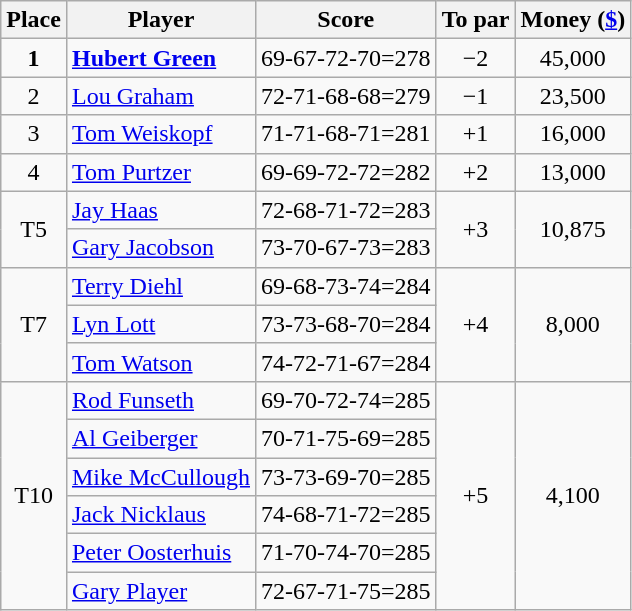<table class=wikitable>
<tr>
<th>Place</th>
<th>Player</th>
<th>Score</th>
<th>To par</th>
<th>Money (<a href='#'>$</a>)</th>
</tr>
<tr>
<td align=center><strong>1</strong></td>
<td> <strong><a href='#'>Hubert Green</a></strong></td>
<td>69-67-72-70=278</td>
<td align=center>−2</td>
<td align=center>45,000</td>
</tr>
<tr>
<td align=center>2</td>
<td> <a href='#'>Lou Graham</a></td>
<td>72-71-68-68=279</td>
<td align=center>−1</td>
<td align=center>23,500</td>
</tr>
<tr>
<td align=center>3</td>
<td> <a href='#'>Tom Weiskopf</a></td>
<td>71-71-68-71=281</td>
<td align=center>+1</td>
<td align=center>16,000</td>
</tr>
<tr>
<td align=center>4</td>
<td> <a href='#'>Tom Purtzer</a></td>
<td>69-69-72-72=282</td>
<td align=center>+2</td>
<td align=center>13,000</td>
</tr>
<tr>
<td rowspan=2 align=center>T5</td>
<td> <a href='#'>Jay Haas</a></td>
<td>72-68-71-72=283</td>
<td rowspan=2 align=center>+3</td>
<td rowspan=2 align=center>10,875</td>
</tr>
<tr>
<td> <a href='#'>Gary Jacobson</a></td>
<td>73-70-67-73=283</td>
</tr>
<tr>
<td rowspan=3 align=center>T7</td>
<td> <a href='#'>Terry Diehl</a></td>
<td>69-68-73-74=284</td>
<td rowspan=3 align=center>+4</td>
<td rowspan=3 align=center>8,000</td>
</tr>
<tr>
<td> <a href='#'>Lyn Lott</a></td>
<td>73-73-68-70=284</td>
</tr>
<tr>
<td> <a href='#'>Tom Watson</a></td>
<td>74-72-71-67=284</td>
</tr>
<tr>
<td rowspan=6 align=center>T10</td>
<td> <a href='#'>Rod Funseth</a></td>
<td>69-70-72-74=285</td>
<td rowspan=6 align=center>+5</td>
<td rowspan=6 align=center>4,100</td>
</tr>
<tr>
<td> <a href='#'>Al Geiberger</a></td>
<td>70-71-75-69=285</td>
</tr>
<tr>
<td> <a href='#'>Mike McCullough</a></td>
<td>73-73-69-70=285</td>
</tr>
<tr>
<td> <a href='#'>Jack Nicklaus</a></td>
<td>74-68-71-72=285</td>
</tr>
<tr>
<td> <a href='#'>Peter Oosterhuis</a></td>
<td>71-70-74-70=285</td>
</tr>
<tr>
<td> <a href='#'>Gary Player</a></td>
<td>72-67-71-75=285</td>
</tr>
</table>
